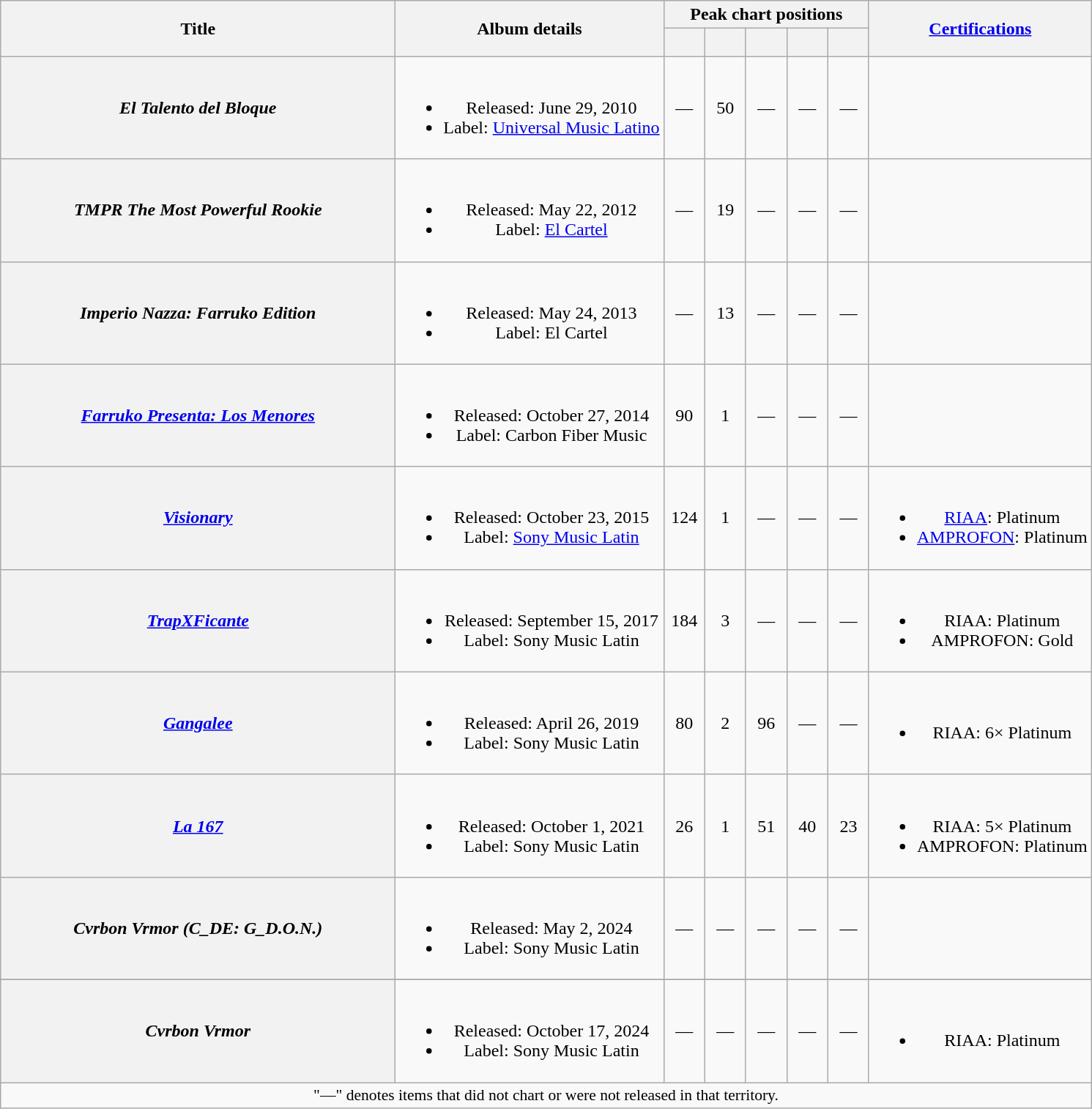<table class="wikitable plainrowheaders" style="text-align:center;" border="1">
<tr>
<th rowspan=2 style="width:22em;">Title</th>
<th rowspan=2>Album details</th>
<th colspan=5>Peak chart positions</th>
<th rowspan=2><a href='#'>Certifications</a><br></th>
</tr>
<tr>
<th width="30"><br></th>
<th width="30"><br></th>
<th width="30"><br></th>
<th width="30"><br></th>
<th width="30"><br></th>
</tr>
<tr>
<th scope="row"><em>El Talento del Bloque</em></th>
<td><br><ul><li>Released: June 29, 2010</li><li>Label: <a href='#'>Universal Music Latino</a></li></ul></td>
<td align="center">—</td>
<td align="center">50</td>
<td align="center">—</td>
<td align="center">—</td>
<td align="center">—</td>
<td></td>
</tr>
<tr>
<th scope="row"><em>TMPR The Most Powerful Rookie</em></th>
<td><br><ul><li>Released: May 22, 2012</li><li>Label: <a href='#'>El Cartel</a></li></ul></td>
<td align="center">—</td>
<td align="center">19</td>
<td align="center">—</td>
<td align="center">—</td>
<td align="center">—</td>
<td></td>
</tr>
<tr>
<th scope="row"><em>Imperio Nazza: Farruko Edition</em></th>
<td><br><ul><li>Released: May 24, 2013</li><li>Label: El Cartel</li></ul></td>
<td align="center">—</td>
<td align="center">13</td>
<td align="center">—</td>
<td align="center">—</td>
<td align="center">—</td>
<td></td>
</tr>
<tr>
<th scope="row"><em><a href='#'>Farruko Presenta: Los Menores</a></em></th>
<td><br><ul><li>Released: October 27, 2014</li><li>Label: Carbon Fiber Music</li></ul></td>
<td align="center">90</td>
<td align="center">1</td>
<td align="center">—</td>
<td align="center">—</td>
<td align="center">—</td>
<td></td>
</tr>
<tr>
<th scope="row"><em><a href='#'>Visionary</a></em></th>
<td><br><ul><li>Released: October 23, 2015</li><li>Label: <a href='#'>Sony Music Latin</a></li></ul></td>
<td align="center">124</td>
<td align="center">1</td>
<td align="center">—</td>
<td align="center">—</td>
<td align="center">—</td>
<td><br><ul><li><a href='#'>RIAA</a>: Platinum </li><li><a href='#'>AMPROFON</a>: Platinum</li></ul></td>
</tr>
<tr>
<th scope="row"><em><a href='#'>TrapXFicante</a></em></th>
<td><br><ul><li>Released: September 15, 2017</li><li>Label: Sony Music Latin</li></ul></td>
<td align="center">184</td>
<td align="center">3</td>
<td align="center">—</td>
<td align="center">—</td>
<td align="center">—</td>
<td><br><ul><li>RIAA: Platinum </li><li>AMPROFON: Gold</li></ul></td>
</tr>
<tr>
<th scope="row"><em><a href='#'>Gangalee</a></em></th>
<td><br><ul><li>Released: April 26, 2019</li><li>Label: Sony Music Latin</li></ul></td>
<td align="center">80</td>
<td align="center">2</td>
<td align="center">96</td>
<td align="center">—</td>
<td align="center">—</td>
<td><br><ul><li>RIAA: 6× Platinum </li></ul></td>
</tr>
<tr>
<th scope="row"><em><a href='#'>La 167</a></em></th>
<td><br><ul><li>Released: October 1, 2021</li><li>Label: Sony Music Latin</li></ul></td>
<td align="center">26</td>
<td align="center">1</td>
<td align="center">51<br></td>
<td align="center">40</td>
<td align="center">23<br></td>
<td><br><ul><li>RIAA: 5× Platinum </li><li>AMPROFON: Platinum</li></ul></td>
</tr>
<tr>
<th scope="row"><em>Cvrbon Vrmor (C_DE: G_D.O.N.)</em></th>
<td><br><ul><li>Released: May 2, 2024</li><li>Label: Sony Music Latin</li></ul></td>
<td>—</td>
<td>—</td>
<td>—</td>
<td>—</td>
<td>—</td>
<td></td>
</tr>
<tr>
</tr>
<tr>
<th scope="row"><em>Cvrbon Vrmor</em></th>
<td><br><ul><li>Released: October 17, 2024</li><li>Label: Sony Music Latin</li></ul></td>
<td>—</td>
<td>—</td>
<td>—</td>
<td>—</td>
<td>—</td>
<td><br><ul><li>RIAA: Platinum </li></ul></td>
</tr>
<tr>
<td colspan="15" style="font-size:90%">"—" denotes items that did not chart or were not released in that territory.</td>
</tr>
</table>
